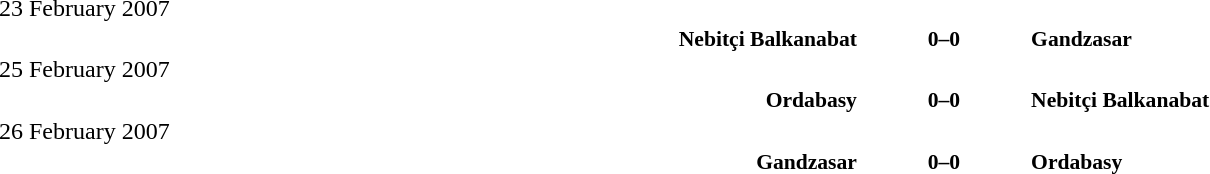<table width=100% cellspacing=1>
<tr>
<th></th>
<th></th>
<th></th>
</tr>
<tr>
<td>23 February 2007</td>
</tr>
<tr style=font-size:90%>
<td align=right><strong>Nebitçi Balkanabat</strong></td>
<td align=center><strong>0–0</strong></td>
<td><strong>Gandzasar</strong></td>
</tr>
<tr>
<td>25 February 2007</td>
</tr>
<tr style=font-size:90%>
<td align=right><strong>Ordabasy</strong></td>
<td align=center><strong>0–0</strong></td>
<td><strong>Nebitçi Balkanabat</strong></td>
</tr>
<tr>
<td>26 February 2007</td>
</tr>
<tr style=font-size:90%>
<td align=right><strong>Gandzasar</strong></td>
<td align=center><strong>0–0</strong></td>
<td><strong>Ordabasy</strong></td>
</tr>
</table>
